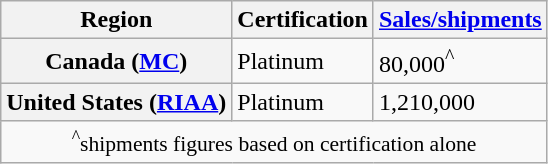<table class="wikitable sortable plainrowheaders">
<tr>
<th scope="col">Region</th>
<th scope="col">Certification</th>
<th scope="col"><a href='#'>Sales/shipments</a></th>
</tr>
<tr>
<th scope="row">Canada (<a href='#'>MC</a>)</th>
<td>Platinum</td>
<td>80,000<sup>^</sup></td>
</tr>
<tr>
<th scope="row">United States (<a href='#'>RIAA</a>)</th>
<td>Platinum</td>
<td>1,210,000</td>
</tr>
<tr>
<td colspan="3" align="center" style="font-size:90%"><sup>^</sup>shipments figures based on certification alone</td>
</tr>
</table>
